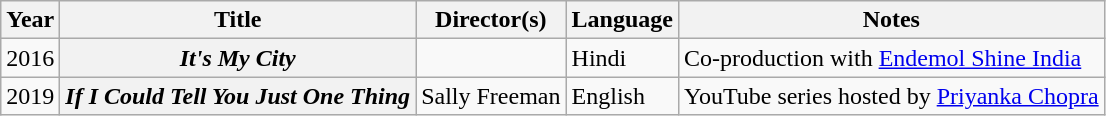<table class="wikitable plainrowheaders sortable" style="margin-right: 0;">
<tr>
<th scope="col">Year</th>
<th scope="col">Title</th>
<th scope="col">Director(s)</th>
<th scope="col">Language</th>
<th scope="col">Notes</th>
</tr>
<tr>
<td>2016</td>
<th scope="row"><em>It's My City</em></th>
<td></td>
<td>Hindi</td>
<td>Co-production with <a href='#'>Endemol Shine India</a></td>
</tr>
<tr>
<td>2019</td>
<th scope="row"><em>If I Could Tell You Just One Thing</em></th>
<td>Sally Freeman</td>
<td>English</td>
<td>YouTube series hosted by <a href='#'>Priyanka Chopra</a></td>
</tr>
</table>
